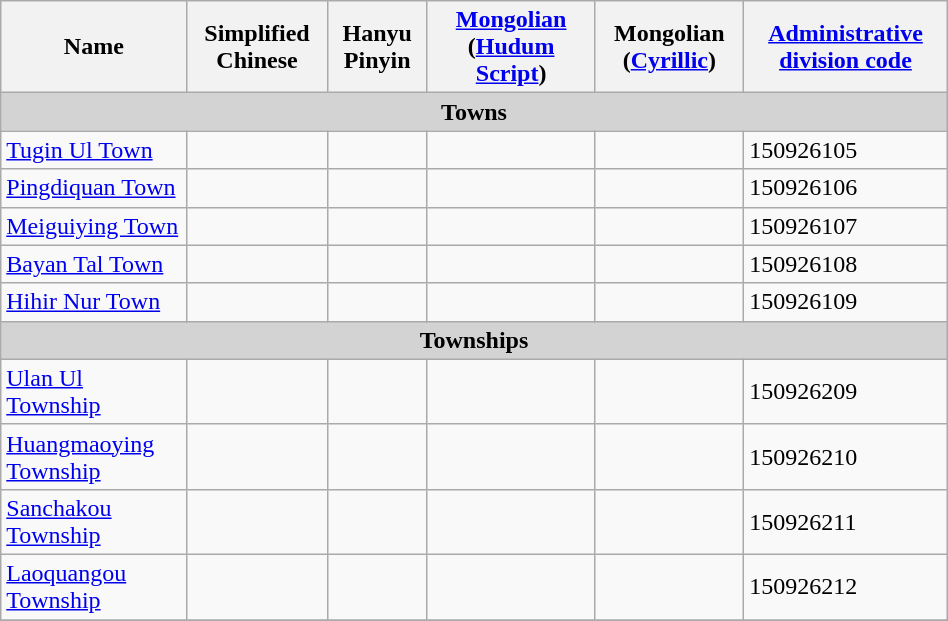<table class="wikitable" align="center" style="width:50%; border="1">
<tr>
<th>Name</th>
<th>Simplified Chinese</th>
<th>Hanyu Pinyin</th>
<th><a href='#'>Mongolian</a> (<a href='#'>Hudum Script</a>)</th>
<th>Mongolian (<a href='#'>Cyrillic</a>)</th>
<th><a href='#'>Administrative division code</a></th>
</tr>
<tr>
<td colspan="6"  style="text-align:center; background:#d3d3d3;"><strong>Towns</strong></td>
</tr>
<tr --------->
<td><a href='#'>Tugin Ul Town</a></td>
<td></td>
<td></td>
<td></td>
<td></td>
<td>150926105</td>
</tr>
<tr>
<td><a href='#'>Pingdiquan Town</a></td>
<td></td>
<td></td>
<td></td>
<td></td>
<td>150926106</td>
</tr>
<tr>
<td><a href='#'>Meiguiying Town</a></td>
<td></td>
<td></td>
<td></td>
<td></td>
<td>150926107</td>
</tr>
<tr>
<td><a href='#'>Bayan Tal Town</a></td>
<td></td>
<td></td>
<td></td>
<td></td>
<td>150926108</td>
</tr>
<tr>
<td><a href='#'>Hihir Nur Town</a></td>
<td></td>
<td></td>
<td></td>
<td></td>
<td>150926109</td>
</tr>
<tr>
<td colspan="6"  style="text-align:center; background:#d3d3d3;"><strong>Townships</strong></td>
</tr>
<tr --------->
<td><a href='#'>Ulan Ul Township</a></td>
<td></td>
<td></td>
<td></td>
<td></td>
<td>150926209</td>
</tr>
<tr>
<td><a href='#'>Huangmaoying Township</a></td>
<td></td>
<td></td>
<td></td>
<td></td>
<td>150926210</td>
</tr>
<tr>
<td><a href='#'>Sanchakou Township</a></td>
<td></td>
<td></td>
<td></td>
<td></td>
<td>150926211</td>
</tr>
<tr>
<td><a href='#'>Laoquangou Township</a></td>
<td></td>
<td></td>
<td></td>
<td></td>
<td>150926212</td>
</tr>
<tr>
</tr>
</table>
